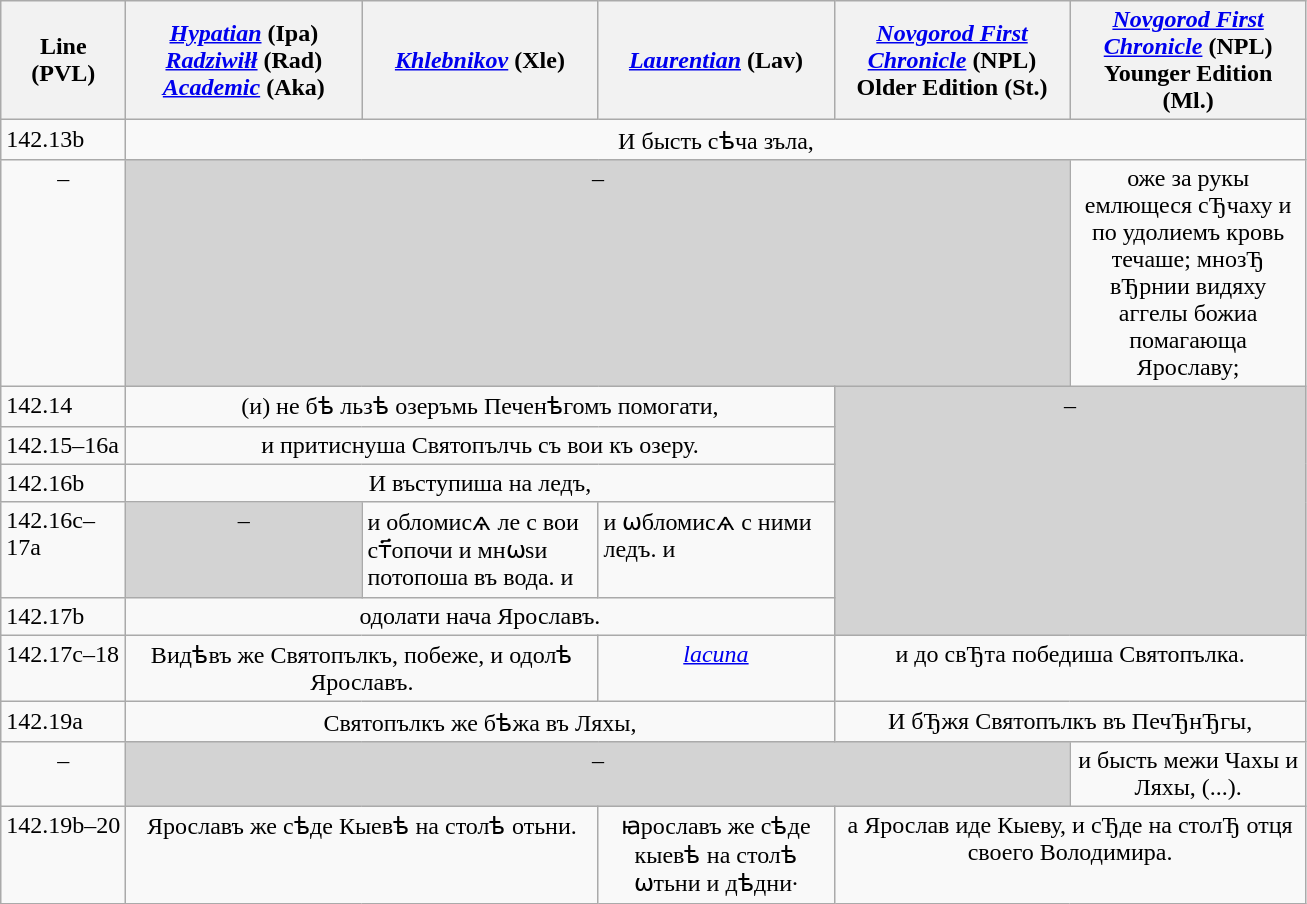<table class="wikitable mw-collapsible mw-collapsed">
<tr>
<th style=max-width:2em>Line (PVL)</th>
<th style="width: 150px;"><em><a href='#'>Hypatian</a></em> (Ipa)<br><em><a href='#'>Radziwiłł</a></em> (Rad)<br><em><a href='#'>Academic</a></em> (Aka)</th>
<th style="width: 150px;"><em><a href='#'>Khlebnikov</a></em> (Xle)</th>
<th style="width: 150px;"><em><a href='#'>Laurentian</a></em> (Lav)</th>
<th style="width: 150px;"><em><a href='#'>Novgorod First Chronicle</a></em> (NPL)<br>Older Edition (St.)</th>
<th style="width: 150px;"><em><a href='#'>Novgorod First Chronicle</a></em> (NPL)<br>Younger Edition (Ml.)</th>
</tr>
<tr valign="top">
<td>142.13b</td>
<td colspan=5 align=center>И бысть сѣча	зъла,</td>
</tr>
<tr valign="top">
<td align=center>–</td>
<td colspan=4 align=center bgcolor=lightgrey>–</td>
<td align=center>оже за рукы емлющеся сЂчаху и по удолиемъ кровь течаше; мнозЂ вЂрнии видяху аггелы божиа помагающа Ярославу;</td>
</tr>
<tr valign="top">
<td>142.14</td>
<td colspan=3 align=center>(и) не бѣ льзѣ озеръмь Печенѣгомъ помогати,</td>
<td colspan=2 rowspan=5 align=center bgcolor=lightgrey>–</td>
</tr>
<tr valign="top">
<td>142.15–16a</td>
<td colspan=3 align=center>и притиснуша Святопълчь съ вои къ озеру.</td>
</tr>
<tr valign="top">
<td>142.16b</td>
<td colspan=3 align=center>И въступиша на ледъ,</td>
</tr>
<tr valign="top">
<td>142.16c–<br>17a</td>
<td align=center bgcolor=lightgrey>–</td>
<td>и обломисѧ ле с вои ст҃опочи и мнѡѕи потопоша въ вода. и</td>
<td>и ѡбломисѧ с ними ледъ. и</td>
</tr>
<tr valign="top">
<td>142.17b</td>
<td colspan=3 align=center>одолати нача Ярославъ.</td>
</tr>
<tr valign="top">
<td>142.17c–18</td>
<td colspan=2 align=center>Видѣвъ же Святопълкъ, побеже, и одолѣ Ярославъ.</td>
<td align=center><a href='#'><em>lacuna</em></a></td>
<td colspan=2 align=center>и до свЂта победиша Святопълка.</td>
</tr>
<tr valign="top">
<td>142.19a</td>
<td colspan=3 align=center>Святопълкъ же бѣжа въ Ляхы,</td>
<td colspan=2 align=center>И бЂжя Святопълкъ въ ПечЂнЂгы,</td>
</tr>
<tr valign="top">
<td align=center>–</td>
<td colspan=4 align=center bgcolor=lightgrey>–</td>
<td align=center>и бысть межи Чахы и Ляхы, (...).</td>
</tr>
<tr valign="top">
<td>142.19b–20</td>
<td colspan=2 align=center>Ярославъ же сѣде Кыевѣ на столѣ отьни.</td>
<td align=center>ꙗрославъ же сѣде кыевѣ	на столѣ ѡтьни и дѣдни·</td>
<td colspan=2 align=center>а Ярослав иде Кыеву, и сЂде на столЂ отця своего Володимира.</td>
</tr>
</table>
